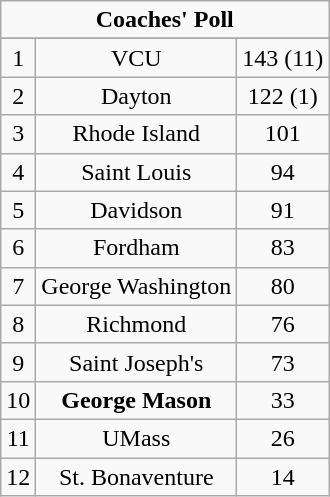<table class="wikitable" style="display: inline-table;">
<tr>
<td align="center" Colspan="3"><strong>Coaches' Poll</strong></td>
</tr>
<tr align="center">
</tr>
<tr align="center">
<td>1</td>
<td>VCU</td>
<td>143 (11)</td>
</tr>
<tr align="center">
<td>2</td>
<td>Dayton</td>
<td>122 (1)</td>
</tr>
<tr align="center">
<td>3</td>
<td>Rhode Island</td>
<td>101</td>
</tr>
<tr align="center">
<td>4</td>
<td>Saint Louis</td>
<td>94</td>
</tr>
<tr align="center">
<td>5</td>
<td>Davidson</td>
<td>91</td>
</tr>
<tr align="center">
<td>6</td>
<td>Fordham</td>
<td>83</td>
</tr>
<tr align="center">
<td>7</td>
<td>George Washington</td>
<td>80</td>
</tr>
<tr align="center">
<td>8</td>
<td>Richmond</td>
<td>76</td>
</tr>
<tr align="center">
<td>9</td>
<td>Saint Joseph's</td>
<td>73</td>
</tr>
<tr align="center">
<td>10</td>
<td><strong>George Mason</strong></td>
<td>33</td>
</tr>
<tr align="center">
<td>11</td>
<td>UMass</td>
<td>26</td>
</tr>
<tr align="center">
<td>12</td>
<td>St. Bonaventure</td>
<td>14</td>
</tr>
</table>
